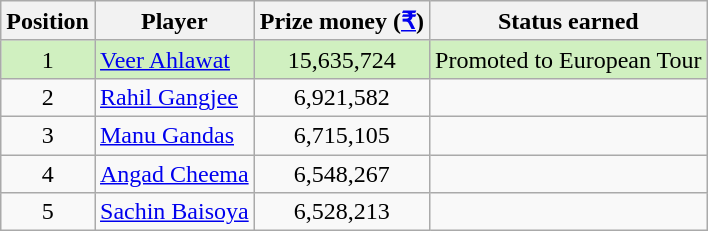<table class=wikitable>
<tr>
<th>Position</th>
<th>Player</th>
<th>Prize money (<a href='#'>₹</a>)</th>
<th>Status earned</th>
</tr>
<tr style="background:#D0F0C0;">
<td align=center>1</td>
<td> <a href='#'>Veer Ahlawat</a></td>
<td align=center>15,635,724</td>
<td>Promoted to European Tour</td>
</tr>
<tr>
<td align=center>2</td>
<td> <a href='#'>Rahil Gangjee</a></td>
<td align=center>6,921,582</td>
<td></td>
</tr>
<tr>
<td align=center>3</td>
<td> <a href='#'>Manu Gandas</a></td>
<td align=center>6,715,105</td>
<td></td>
</tr>
<tr>
<td align=center>4</td>
<td> <a href='#'>Angad Cheema</a></td>
<td align=center>6,548,267</td>
<td></td>
</tr>
<tr>
<td align=center>5</td>
<td> <a href='#'>Sachin Baisoya</a></td>
<td align=center>6,528,213</td>
<td></td>
</tr>
</table>
